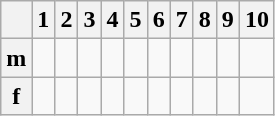<table class="wikitable">
<tr>
<th></th>
<th>1</th>
<th>2</th>
<th>3</th>
<th>4</th>
<th>5</th>
<th>6</th>
<th>7</th>
<th>8</th>
<th>9</th>
<th>10</th>
</tr>
<tr>
<th>m</th>
<td></td>
<td></td>
<td></td>
<td></td>
<td></td>
<td></td>
<td></td>
<td></td>
<td></td>
<td></td>
</tr>
<tr>
<th>f</th>
<td></td>
<td></td>
<td></td>
<td></td>
<td></td>
<td></td>
<td></td>
<td></td>
<td></td>
<td></td>
</tr>
</table>
